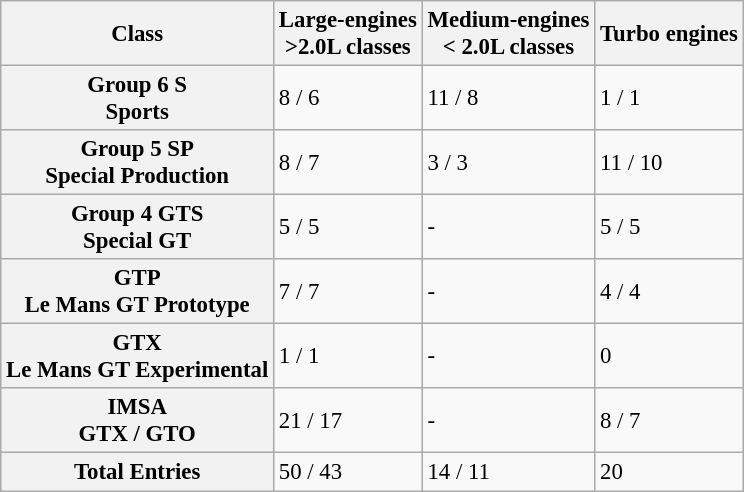<table class="wikitable" style="font-size: 95%">
<tr>
<th>Class</th>
<th>Large-engines<br> >2.0L classes</th>
<th>Medium-engines<br> < 2.0L classes</th>
<th>Turbo engines</th>
</tr>
<tr>
<th>Group 6 S<br> Sports</th>
<td>8 / 6</td>
<td>11 / 8</td>
<td>1 /  1</td>
</tr>
<tr>
<th>Group 5 SP<br> Special Production</th>
<td>8 / 7</td>
<td>3 / 3</td>
<td>11 / 10</td>
</tr>
<tr>
<th>Group 4 GTS<br> Special GT</th>
<td>5 / 5</td>
<td>-</td>
<td>5 / 5</td>
</tr>
<tr>
<th>GTP<br> Le Mans GT Prototype</th>
<td>7 / 7</td>
<td>-</td>
<td>4 / 4</td>
</tr>
<tr>
<th>GTX <br>Le Mans GT Experimental</th>
<td>1 / 1</td>
<td>-</td>
<td>0</td>
</tr>
<tr>
<th>IMSA <br> GTX / GTO</th>
<td>21 / 17</td>
<td>-</td>
<td>8 / 7</td>
</tr>
<tr>
<th>Total Entries</th>
<td>50 / 43</td>
<td>14 / 11</td>
<td>20</td>
</tr>
</table>
